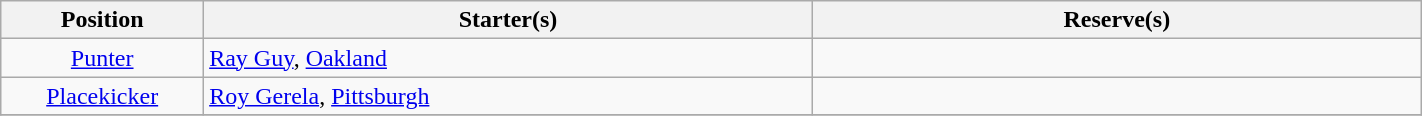<table class="wikitable" width=75%>
<tr>
<th width=10%>Position</th>
<th width=30%>Starter(s)</th>
<th width=30%>Reserve(s)</th>
</tr>
<tr>
<td align=center><a href='#'>Punter</a></td>
<td> <a href='#'>Ray Guy</a>, <a href='#'>Oakland</a></td>
<td></td>
</tr>
<tr>
<td align=center><a href='#'>Placekicker</a></td>
<td> <a href='#'>Roy Gerela</a>, <a href='#'>Pittsburgh</a></td>
<td></td>
</tr>
<tr>
</tr>
</table>
